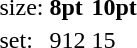<table style="margin-left:40px;">
<tr>
<td>size:</td>
<td><strong>8pt</strong></td>
<td><strong>10pt</strong></td>
</tr>
<tr>
<td>set:</td>
<td>912</td>
<td>15</td>
</tr>
</table>
